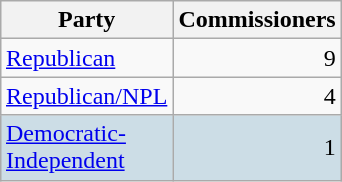<table align=right class=wikitable width=150>
<tr>
<th>Party</th>
<th>Commissioners</th>
</tr>
<tr>
<td><a href='#'>Republican</a></td>
<td align=right>9</td>
</tr>
<tr>
<td><a href='#'>Republican/NPL</a></td>
<td align=right>4</td>
</tr>
<tr bgcolor="#CCDDE6">
<td><a href='#'>Democratic-Independent</a></td>
<td align=right>1</td>
</tr>
</table>
